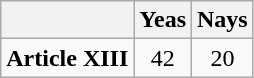<table class="wikitable">
<tr>
<th></th>
<th>Yeas</th>
<th>Nays</th>
</tr>
<tr>
<td><strong>Article XIII</strong></td>
<td align="center">42</td>
<td align="center">20</td>
</tr>
</table>
